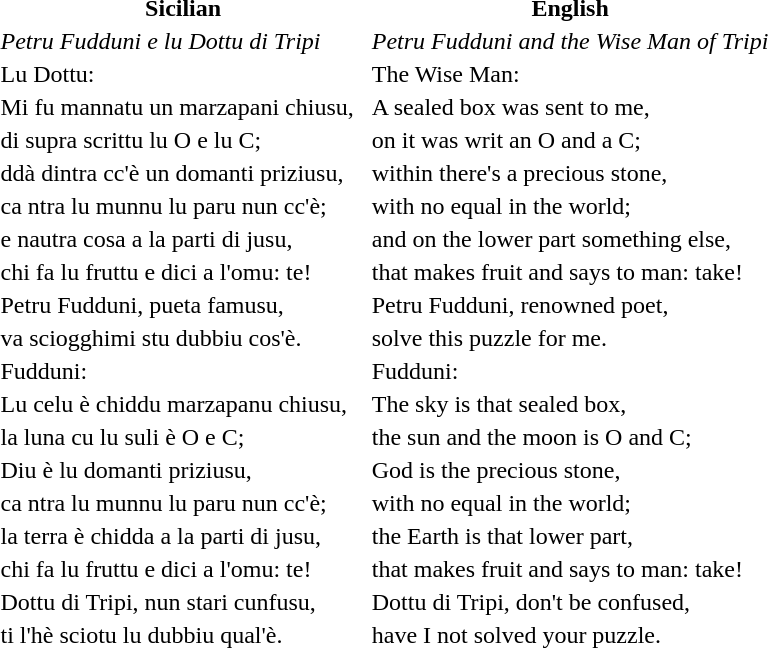<table>
<tr>
<th>Sicilian</th>
<th>English</th>
</tr>
<tr>
<td><em>Petru Fudduni e lu Dottu di Tripi</em></td>
<td><em>Petru Fudduni and the Wise Man of Tripi</em></td>
</tr>
<tr>
<td>Lu Dottu:</td>
<td>The Wise Man:</td>
</tr>
<tr>
<td>Mi fu mannatu un marzapani chiusu,  </td>
<td>A sealed box was sent to me,</td>
</tr>
<tr>
<td>di supra scrittu lu O e lu C;  </td>
<td>on it was writ an O and a C;</td>
</tr>
<tr>
<td>ddà dintra cc'è un domanti priziusu,</td>
<td>within there's a precious stone,</td>
</tr>
<tr>
<td>ca ntra lu munnu  lu paru nun cc'è;</td>
<td>with no equal in the world;</td>
</tr>
<tr>
<td>e nautra cosa a la parti di jusu,</td>
<td>and on the lower part something else,</td>
</tr>
<tr>
<td>chi fa lu fruttu e dici a l'omu: te!  </td>
<td>that makes fruit and says to man: take!</td>
</tr>
<tr>
<td>Petru Fudduni, pueta famusu,</td>
<td>Petru Fudduni, renowned poet,</td>
</tr>
<tr>
<td>va sciogghimi stu dubbiu cos'è.</td>
<td>solve this puzzle for me.</td>
</tr>
<tr>
<td>Fudduni:</td>
<td>Fudduni:</td>
</tr>
<tr>
<td>Lu celu è chiddu marzapanu chiusu,  </td>
<td>The sky is that sealed box,  </td>
</tr>
<tr>
<td>la luna cu lu suli è O e C;</td>
<td>the sun and the moon is O and C;</td>
</tr>
<tr>
<td>Diu è lu domanti priziusu,</td>
<td>God is the precious stone,</td>
</tr>
<tr>
<td>ca ntra lu munnu  lu paru nun cc'è;</td>
<td>with no equal in the world;</td>
</tr>
<tr>
<td>la terra è chidda a la parti di jusu,  </td>
<td>the Earth is that lower part,</td>
</tr>
<tr>
<td>chi fa lu fruttu e dici a l'omu: te!</td>
<td>that makes fruit and says to man: take!</td>
</tr>
<tr>
<td>Dottu di Tripi, nun stari cunfusu,</td>
<td>Dottu di Tripi, don't be confused,</td>
</tr>
<tr>
<td>ti l'hè sciotu lu dubbiu qual'è.</td>
<td>have I not solved your puzzle.</td>
</tr>
</table>
